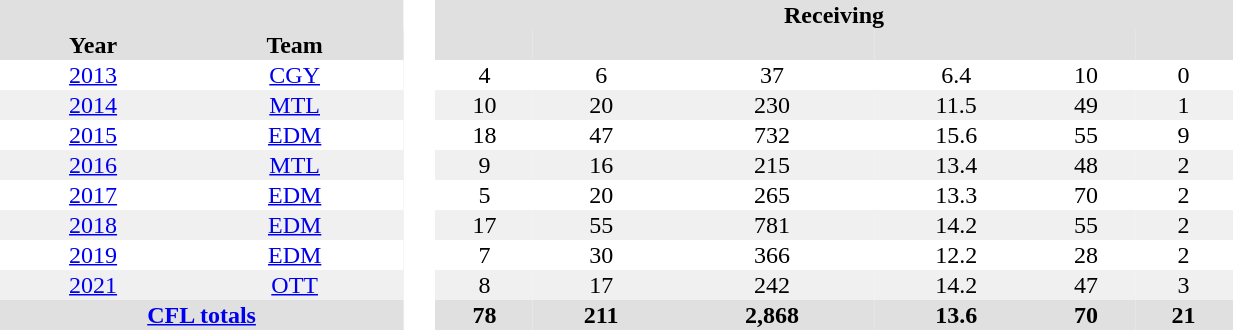<table BORDER="0" CELLPADDING="1" CELLSPACING="0" width="65%" style="text-align:center">
<tr bgcolor="#e0e0e0">
<th colspan="2"></th>
<th rowspan="101" bgcolor="#ffffff"> </th>
<th colspan="6">Receiving</th>
</tr>
<tr bgcolor="#e0e0e0">
<th>Year</th>
<th>Team</th>
<th></th>
<th></th>
<th></th>
<th></th>
<th></th>
<th></th>
</tr>
<tr ALIGN="center" bgcolor="">
<td><a href='#'>2013</a></td>
<td><a href='#'>CGY</a></td>
<td>4</td>
<td>6</td>
<td>37</td>
<td>6.4</td>
<td>10</td>
<td>0</td>
</tr>
<tr ALIGN="center" bgcolor="#f0f0f0">
<td><a href='#'>2014</a></td>
<td><a href='#'>MTL</a></td>
<td>10</td>
<td>20</td>
<td>230</td>
<td>11.5</td>
<td>49</td>
<td>1</td>
</tr>
<tr ALIGN="center" bgcolor="">
<td><a href='#'>2015</a></td>
<td><a href='#'>EDM</a></td>
<td>18</td>
<td>47</td>
<td>732</td>
<td>15.6</td>
<td>55</td>
<td>9</td>
</tr>
<tr ALIGN="center" bgcolor="#f0f0f0">
<td><a href='#'>2016</a></td>
<td><a href='#'>MTL</a></td>
<td>9</td>
<td>16</td>
<td>215</td>
<td>13.4</td>
<td>48</td>
<td>2</td>
</tr>
<tr ALIGN="center" bgcolor="">
<td><a href='#'>2017</a></td>
<td><a href='#'>EDM</a></td>
<td>5</td>
<td>20</td>
<td>265</td>
<td>13.3</td>
<td>70</td>
<td>2</td>
</tr>
<tr ALIGN="center" bgcolor="#f0f0f0">
<td><a href='#'>2018</a></td>
<td><a href='#'>EDM</a></td>
<td>17</td>
<td>55</td>
<td>781</td>
<td>14.2</td>
<td>55</td>
<td>2</td>
</tr>
<tr ALIGN="center" bgcolor="">
<td><a href='#'>2019</a></td>
<td><a href='#'>EDM</a></td>
<td>7</td>
<td>30</td>
<td>366</td>
<td>12.2</td>
<td>28</td>
<td>2</td>
</tr>
<tr ALIGN="center" bgcolor="#f0f0f0">
<td><a href='#'>2021</a></td>
<td><a href='#'>OTT</a></td>
<td>8</td>
<td>17</td>
<td>242</td>
<td>14.2</td>
<td>47</td>
<td>3</td>
</tr>
<tr bgcolor="#e0e0e0">
<th colspan="2"><a href='#'>CFL totals</a></th>
<th><strong>78</strong></th>
<th><strong>211</strong></th>
<th><strong>2,868</strong></th>
<th><strong>13.6</strong></th>
<th><strong>70</strong></th>
<th><strong>21</strong></th>
</tr>
</table>
